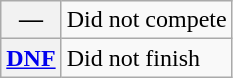<table class="wikitable">
<tr>
<th scope="row">—</th>
<td>Did not compete</td>
</tr>
<tr>
<th scope="row"><a href='#'>DNF</a></th>
<td>Did not finish</td>
</tr>
</table>
